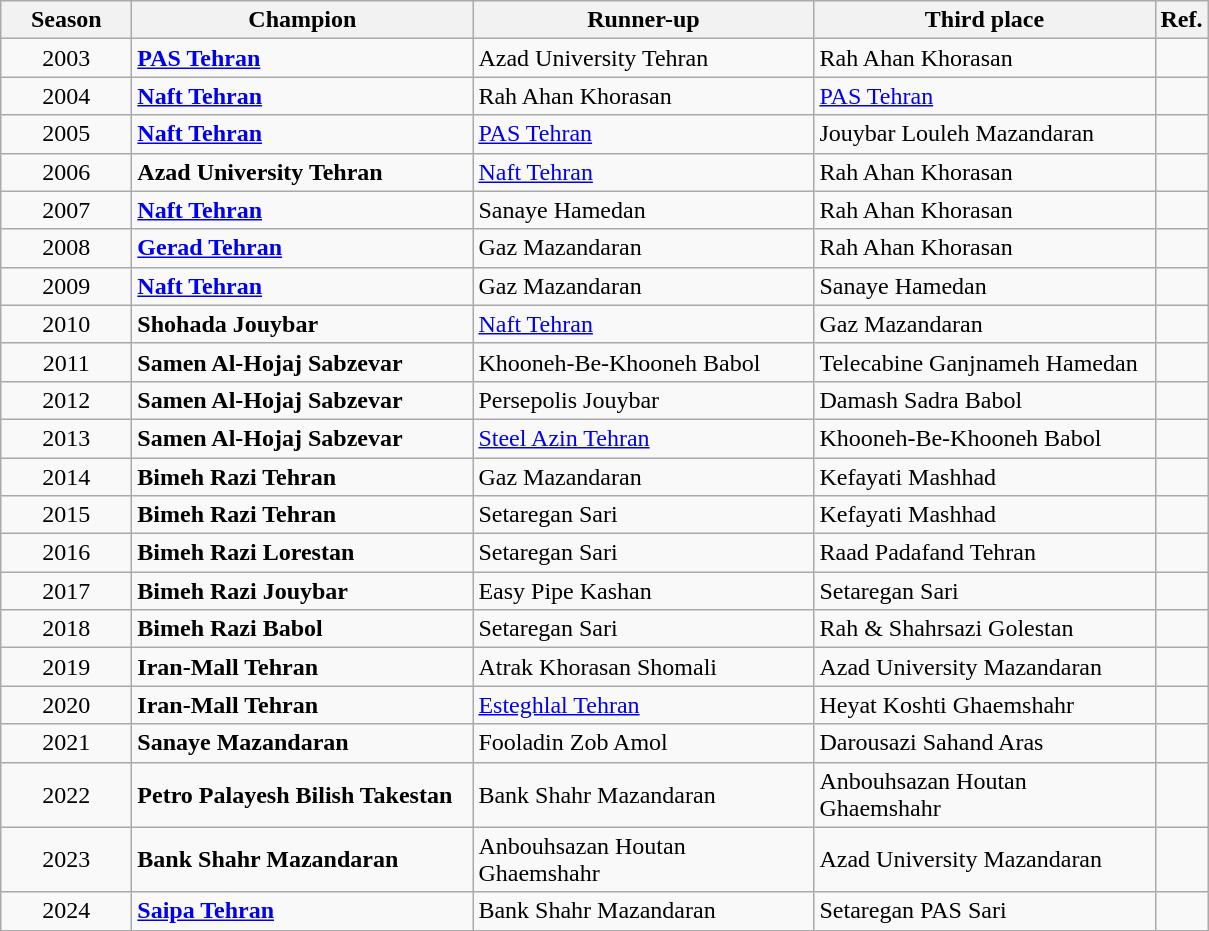<table class="wikitable">
<tr>
<th width=80>Season</th>
<th width=220>Champion</th>
<th width=220>Runner-up</th>
<th width=220>Third place</th>
<th width=20>Ref.</th>
</tr>
<tr>
<td align=center>2003</td>
<td><strong><a href='#'>PAS Tehran</a></strong></td>
<td>Azad University Tehran</td>
<td>Rah Ahan Khorasan</td>
<td></td>
</tr>
<tr>
<td align=center>2004</td>
<td><strong><a href='#'>Naft Tehran</a></strong></td>
<td>Rah Ahan Khorasan</td>
<td><a href='#'>PAS Tehran</a></td>
<td></td>
</tr>
<tr>
<td align=center>2005</td>
<td><strong><a href='#'>Naft Tehran</a></strong></td>
<td><a href='#'>PAS Tehran</a></td>
<td>Jouybar Louleh Mazandaran</td>
<td></td>
</tr>
<tr>
<td align=center>2006</td>
<td><strong>Azad University Tehran</strong></td>
<td><a href='#'>Naft Tehran</a></td>
<td>Rah Ahan Khorasan</td>
<td></td>
</tr>
<tr>
<td align=center>2007</td>
<td><strong><a href='#'>Naft Tehran</a></strong></td>
<td>Sanaye Hamedan</td>
<td>Rah Ahan Khorasan</td>
<td></td>
</tr>
<tr>
<td align=center>2008</td>
<td><strong><a href='#'>Gerad Tehran</a></strong></td>
<td>Gaz Mazandaran</td>
<td>Rah Ahan Khorasan</td>
<td></td>
</tr>
<tr>
<td align=center>2009</td>
<td><strong><a href='#'>Naft Tehran</a></strong></td>
<td>Gaz Mazandaran</td>
<td>Sanaye Hamedan</td>
<td></td>
</tr>
<tr>
<td align=center>2010</td>
<td><strong>Shohada Jouybar</strong></td>
<td><a href='#'>Naft Tehran</a></td>
<td>Gaz Mazandaran</td>
<td></td>
</tr>
<tr>
<td align=center>2011</td>
<td><strong>Samen Al-Hojaj Sabzevar</strong></td>
<td>Khooneh-Be-Khooneh Babol</td>
<td>Telecabine Ganjnameh Hamedan</td>
<td></td>
</tr>
<tr>
<td align=center>2012</td>
<td><strong>Samen Al-Hojaj Sabzevar</strong></td>
<td>Persepolis Jouybar</td>
<td>Damash Sadra Babol</td>
<td></td>
</tr>
<tr>
<td align=center>2013</td>
<td><strong>Samen Al-Hojaj Sabzevar</strong></td>
<td><a href='#'>Steel Azin Tehran</a></td>
<td>Khooneh-Be-Khooneh Babol</td>
<td></td>
</tr>
<tr>
<td align=center>2014</td>
<td><strong>Bimeh Razi Tehran</strong></td>
<td>Gaz Mazandaran</td>
<td>Kefayati Mashhad</td>
<td></td>
</tr>
<tr>
<td align=center>2015</td>
<td><strong>Bimeh Razi Tehran</strong></td>
<td>Setaregan Sari</td>
<td>Kefayati Mashhad</td>
<td></td>
</tr>
<tr>
<td align=center>2016</td>
<td><strong>Bimeh Razi Lorestan</strong></td>
<td>Setaregan Sari</td>
<td>Raad Padafand Tehran</td>
<td></td>
</tr>
<tr>
<td align=center>2017</td>
<td><strong>Bimeh Razi Jouybar</strong></td>
<td>Easy Pipe Kashan</td>
<td>Setaregan Sari</td>
<td></td>
</tr>
<tr>
<td align=center>2018</td>
<td><strong>Bimeh Razi Babol</strong></td>
<td>Setaregan Sari</td>
<td>Rah & Shahrsazi Golestan</td>
<td></td>
</tr>
<tr>
<td align=center>2019</td>
<td><strong>Iran-Mall Tehran</strong></td>
<td>Atrak Khorasan Shomali</td>
<td>Azad University Mazandaran</td>
<td></td>
</tr>
<tr>
<td align=center>2020</td>
<td><strong>Iran-Mall Tehran</strong></td>
<td><a href='#'>Esteghlal Tehran</a></td>
<td>Heyat Koshti Ghaemshahr</td>
<td></td>
</tr>
<tr>
<td align=center>2021</td>
<td><strong>Sanaye Mazandaran</strong></td>
<td>Fooladin Zob Amol</td>
<td>Darousazi Sahand Aras</td>
<td></td>
</tr>
<tr>
<td align=center>2022</td>
<td><strong>Petro Palayesh Bilish Takestan</strong></td>
<td>Bank Shahr Mazandaran</td>
<td>Anbouhsazan Houtan Ghaemshahr</td>
<td></td>
</tr>
<tr>
<td align=center>2023</td>
<td><strong>Bank Shahr Mazandaran</strong></td>
<td>Anbouhsazan Houtan Ghaemshahr</td>
<td>Azad University Mazandaran</td>
<td></td>
</tr>
<tr>
<td align=center>2024</td>
<td><strong><a href='#'>Saipa Tehran</a></strong></td>
<td>Bank Shahr Mazandaran</td>
<td>Setaregan PAS Sari</td>
<td></td>
</tr>
</table>
